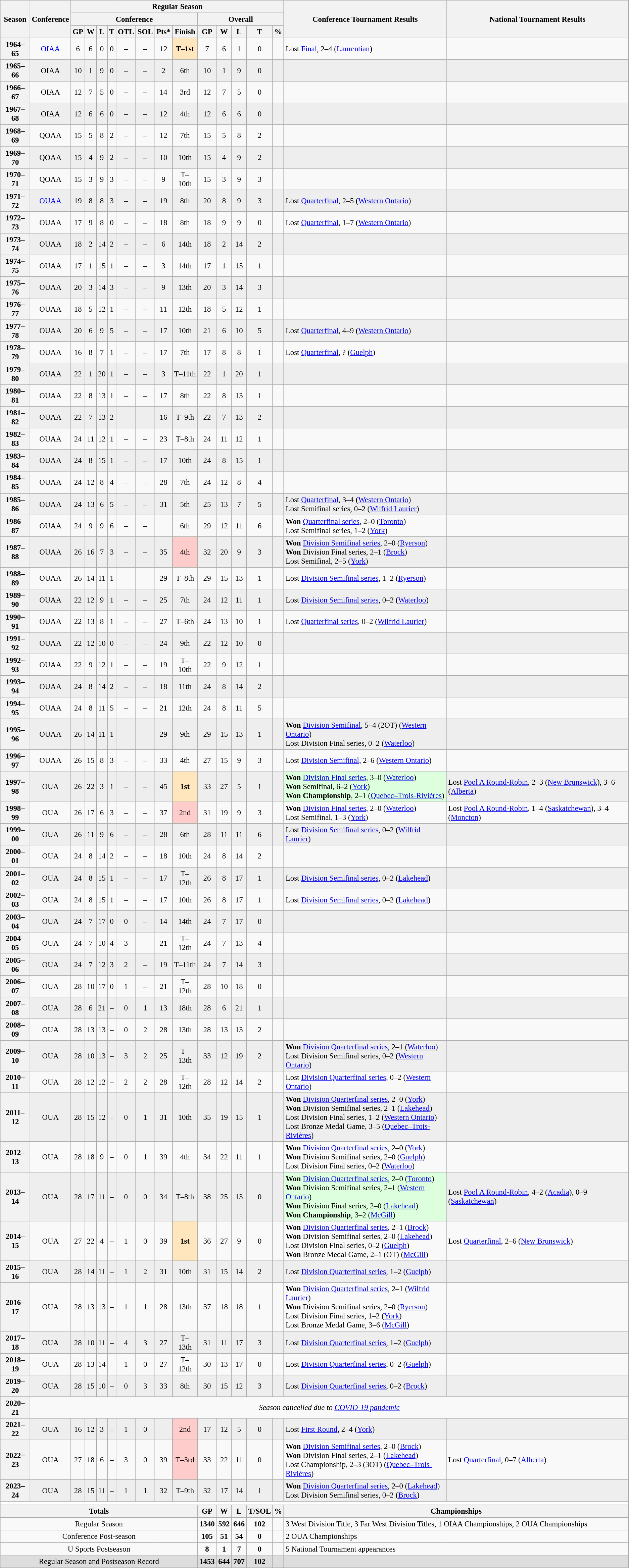<table class="wikitable" style="text-align: center; font-size: 95%">
<tr>
<th rowspan="3">Season</th>
<th rowspan="3">Conference</th>
<th colspan="13">Regular Season</th>
<th rowspan="3">Conference Tournament Results</th>
<th rowspan="3">National Tournament Results</th>
</tr>
<tr>
<th colspan="8">Conference</th>
<th colspan="5">Overall</th>
</tr>
<tr>
<th>GP</th>
<th>W</th>
<th>L</th>
<th>T</th>
<th>OTL</th>
<th>SOL</th>
<th>Pts*</th>
<th>Finish</th>
<th>GP</th>
<th>W</th>
<th>L</th>
<th>T</th>
<th>%</th>
</tr>
<tr>
<th>1964–65</th>
<td><a href='#'>OIAA</a></td>
<td>6</td>
<td>6</td>
<td>0</td>
<td>0</td>
<td>–</td>
<td>–</td>
<td>12</td>
<td style="background: #FFE6BD;"><strong>T–1st</strong></td>
<td>7</td>
<td>6</td>
<td>1</td>
<td>0</td>
<td></td>
<td align="left">Lost <a href='#'>Final</a>, 2–4 (<a href='#'>Laurentian</a>)</td>
<td align="left"></td>
</tr>
<tr bgcolor=eeeeee>
<th>1965–66</th>
<td>OIAA</td>
<td>10</td>
<td>1</td>
<td>9</td>
<td>0</td>
<td>–</td>
<td>–</td>
<td>2</td>
<td>6th</td>
<td>10</td>
<td>1</td>
<td>9</td>
<td>0</td>
<td></td>
<td align="left"></td>
<td align="left"></td>
</tr>
<tr>
<th>1966–67</th>
<td>OIAA</td>
<td>12</td>
<td>7</td>
<td>5</td>
<td>0</td>
<td>–</td>
<td>–</td>
<td>14</td>
<td>3rd</td>
<td>12</td>
<td>7</td>
<td>5</td>
<td>0</td>
<td></td>
<td align="left"></td>
<td align="left"></td>
</tr>
<tr bgcolor=eeeeee>
<th>1967–68</th>
<td>OIAA</td>
<td>12</td>
<td>6</td>
<td>6</td>
<td>0</td>
<td>–</td>
<td>–</td>
<td>12</td>
<td>4th</td>
<td>12</td>
<td>6</td>
<td>6</td>
<td>0</td>
<td></td>
<td align="left"></td>
<td align="left"></td>
</tr>
<tr>
<th>1968–69</th>
<td>QOAA</td>
<td>15</td>
<td>5</td>
<td>8</td>
<td>2</td>
<td>–</td>
<td>–</td>
<td>12</td>
<td>7th</td>
<td>15</td>
<td>5</td>
<td>8</td>
<td>2</td>
<td></td>
<td align="left"></td>
<td align="left"></td>
</tr>
<tr bgcolor=eeeeee>
<th>1969–70</th>
<td>QOAA</td>
<td>15</td>
<td>4</td>
<td>9</td>
<td>2</td>
<td>–</td>
<td>–</td>
<td>10</td>
<td>10th</td>
<td>15</td>
<td>4</td>
<td>9</td>
<td>2</td>
<td></td>
<td align="left"></td>
<td align="left"></td>
</tr>
<tr>
<th>1970–71</th>
<td>QOAA</td>
<td>15</td>
<td>3</td>
<td>9</td>
<td>3</td>
<td>–</td>
<td>–</td>
<td>9</td>
<td>T–10th</td>
<td>15</td>
<td>3</td>
<td>9</td>
<td>3</td>
<td></td>
<td align="left"></td>
<td align="left"></td>
</tr>
<tr bgcolor=eeeeee>
<th>1971–72</th>
<td><a href='#'>OUAA</a></td>
<td>19</td>
<td>8</td>
<td>8</td>
<td>3</td>
<td>–</td>
<td>–</td>
<td>19</td>
<td>8th</td>
<td>20</td>
<td>8</td>
<td>9</td>
<td>3</td>
<td></td>
<td align="left">Lost <a href='#'>Quarterfinal</a>, 2–5 (<a href='#'>Western Ontario</a>)</td>
<td align="left"></td>
</tr>
<tr>
<th>1972–73</th>
<td>OUAA</td>
<td>17</td>
<td>9</td>
<td>8</td>
<td>0</td>
<td>–</td>
<td>–</td>
<td>18</td>
<td>8th</td>
<td>18</td>
<td>9</td>
<td>9</td>
<td>0</td>
<td></td>
<td align="left">Lost <a href='#'>Quarterfinal</a>, 1–7 (<a href='#'>Western Ontario</a>)</td>
<td align="left"></td>
</tr>
<tr bgcolor=eeeeee>
<th>1973–74</th>
<td>OUAA</td>
<td>18</td>
<td>2</td>
<td>14</td>
<td>2</td>
<td>–</td>
<td>–</td>
<td>6</td>
<td>14th</td>
<td>18</td>
<td>2</td>
<td>14</td>
<td>2</td>
<td></td>
<td align="left"></td>
<td align="left"></td>
</tr>
<tr>
<th>1974–75</th>
<td>OUAA</td>
<td>17</td>
<td>1</td>
<td>15</td>
<td>1</td>
<td>–</td>
<td>–</td>
<td>3</td>
<td>14th</td>
<td>17</td>
<td>1</td>
<td>15</td>
<td>1</td>
<td></td>
<td align="left"></td>
<td align="left"></td>
</tr>
<tr bgcolor=eeeeee>
<th>1975–76</th>
<td>OUAA</td>
<td>20</td>
<td>3</td>
<td>14</td>
<td>3</td>
<td>–</td>
<td>–</td>
<td>9</td>
<td>13th</td>
<td>20</td>
<td>3</td>
<td>14</td>
<td>3</td>
<td></td>
<td align="left"></td>
<td align="left"></td>
</tr>
<tr>
<th>1976–77</th>
<td>OUAA</td>
<td>18</td>
<td>5</td>
<td>12</td>
<td>1</td>
<td>–</td>
<td>–</td>
<td>11</td>
<td>12th</td>
<td>18</td>
<td>5</td>
<td>12</td>
<td>1</td>
<td></td>
<td align="left"></td>
<td align="left"></td>
</tr>
<tr bgcolor=eeeeee>
<th>1977–78</th>
<td>OUAA</td>
<td>20</td>
<td>6</td>
<td>9</td>
<td>5</td>
<td>–</td>
<td>–</td>
<td>17</td>
<td>10th</td>
<td>21</td>
<td>6</td>
<td>10</td>
<td>5</td>
<td></td>
<td align="left">Lost <a href='#'>Quarterfinal</a>, 4–9 (<a href='#'>Western Ontario</a>)</td>
<td align="left"></td>
</tr>
<tr>
<th>1978–79</th>
<td>OUAA</td>
<td>16</td>
<td>8</td>
<td>7</td>
<td>1</td>
<td>–</td>
<td>–</td>
<td>17</td>
<td>7th</td>
<td>17</td>
<td>8</td>
<td>8</td>
<td>1</td>
<td></td>
<td align="left">Lost <a href='#'>Quarterfinal</a>, ? (<a href='#'>Guelph</a>)</td>
<td align="left"></td>
</tr>
<tr bgcolor=eeeeee>
<th>1979–80</th>
<td>OUAA</td>
<td>22</td>
<td>1</td>
<td>20</td>
<td>1</td>
<td>–</td>
<td>–</td>
<td>3</td>
<td>T–11th</td>
<td>22</td>
<td>1</td>
<td>20</td>
<td>1</td>
<td></td>
<td align="left"></td>
<td align="left"></td>
</tr>
<tr>
<th>1980–81</th>
<td>OUAA</td>
<td>22</td>
<td>8</td>
<td>13</td>
<td>1</td>
<td>–</td>
<td>–</td>
<td>17</td>
<td>8th</td>
<td>22</td>
<td>8</td>
<td>13</td>
<td>1</td>
<td></td>
<td align="left"></td>
<td align="left"></td>
</tr>
<tr bgcolor=eeeeee>
<th>1981–82</th>
<td>OUAA</td>
<td>22</td>
<td>7</td>
<td>13</td>
<td>2</td>
<td>–</td>
<td>–</td>
<td>16</td>
<td>T–9th</td>
<td>22</td>
<td>7</td>
<td>13</td>
<td>2</td>
<td></td>
<td align="left"></td>
<td align="left"></td>
</tr>
<tr>
<th>1982–83</th>
<td>OUAA</td>
<td>24</td>
<td>11</td>
<td>12</td>
<td>1</td>
<td>–</td>
<td>–</td>
<td>23</td>
<td>T–8th</td>
<td>24</td>
<td>11</td>
<td>12</td>
<td>1</td>
<td></td>
<td align="left"></td>
<td align="left"></td>
</tr>
<tr bgcolor=eeeeee>
<th>1983–84</th>
<td>OUAA</td>
<td>24</td>
<td>8</td>
<td>15</td>
<td>1</td>
<td>–</td>
<td>–</td>
<td>17</td>
<td>10th</td>
<td>24</td>
<td>8</td>
<td>15</td>
<td>1</td>
<td></td>
<td align="left"></td>
<td align="left"></td>
</tr>
<tr>
<th>1984–85</th>
<td>OUAA</td>
<td>24</td>
<td>12</td>
<td>8</td>
<td>4</td>
<td>–</td>
<td>–</td>
<td>28</td>
<td>7th</td>
<td>24</td>
<td>12</td>
<td>8</td>
<td>4</td>
<td></td>
<td align="left"></td>
<td align="left"></td>
</tr>
<tr bgcolor=eeeeee>
<th>1985–86</th>
<td>OUAA</td>
<td>24</td>
<td>13</td>
<td>6</td>
<td>5</td>
<td>–</td>
<td>–</td>
<td>31</td>
<td>5th</td>
<td>25</td>
<td>13</td>
<td>7</td>
<td>5</td>
<td></td>
<td align="left">Lost <a href='#'>Quarterfinal</a>, 3–4 (<a href='#'>Western Ontario</a>)<br>Lost Semifinal series, 0–2 (<a href='#'>Wilfrid Laurier</a>)</td>
<td align="left"></td>
</tr>
<tr>
<th>1986–87</th>
<td>OUAA</td>
<td>24</td>
<td>9</td>
<td>9</td>
<td>6</td>
<td>–</td>
<td>–</td>
<td></td>
<td>6th</td>
<td>29</td>
<td>12</td>
<td>11</td>
<td>6</td>
<td></td>
<td align="left"><strong>Won</strong> <a href='#'>Quarterfinal series</a>, 2–0 (<a href='#'>Toronto</a>)<br>Lost Semifinal series, 1–2 (<a href='#'>York</a>)</td>
<td align="left"></td>
</tr>
<tr bgcolor=eeeeee>
<th>1987–88</th>
<td>OUAA</td>
<td>26</td>
<td>16</td>
<td>7</td>
<td>3</td>
<td>–</td>
<td>–</td>
<td>35</td>
<td style="background: #FFCCCC;">4th</td>
<td>32</td>
<td>20</td>
<td>9</td>
<td>3</td>
<td></td>
<td align="left"><strong>Won</strong> <a href='#'>Division Semifinal series</a>, 2–0 (<a href='#'>Ryerson</a>)<br><strong>Won</strong> Division Final series, 2–1 (<a href='#'>Brock</a>)<br>Lost Semifinal, 2–5 (<a href='#'>York</a>)</td>
<td align="left"></td>
</tr>
<tr>
<th>1988–89</th>
<td>OUAA</td>
<td>26</td>
<td>14</td>
<td>11</td>
<td>1</td>
<td>–</td>
<td>–</td>
<td>29</td>
<td>T–8th</td>
<td>29</td>
<td>15</td>
<td>13</td>
<td>1</td>
<td></td>
<td align="left">Lost <a href='#'>Division Semifinal series</a>, 1–2 (<a href='#'>Ryerson</a>)</td>
<td align="left"></td>
</tr>
<tr bgcolor=eeeeee>
<th>1989–90</th>
<td>OUAA</td>
<td>22</td>
<td>12</td>
<td>9</td>
<td>1</td>
<td>–</td>
<td>–</td>
<td>25</td>
<td>7th</td>
<td>24</td>
<td>12</td>
<td>11</td>
<td>1</td>
<td></td>
<td align="left">Lost <a href='#'>Division Semifinal series</a>, 0–2 (<a href='#'>Waterloo</a>)</td>
<td align="left"></td>
</tr>
<tr>
<th>1990–91</th>
<td>OUAA</td>
<td>22</td>
<td>13</td>
<td>8</td>
<td>1</td>
<td>–</td>
<td>–</td>
<td>27</td>
<td>T–6th</td>
<td>24</td>
<td>13</td>
<td>10</td>
<td>1</td>
<td></td>
<td align="left">Lost <a href='#'>Quarterfinal series</a>, 0–2 (<a href='#'>Wilfrid Laurier</a>)</td>
<td align="left"></td>
</tr>
<tr bgcolor=eeeeee>
<th>1991–92</th>
<td>OUAA</td>
<td>22</td>
<td>12</td>
<td>10</td>
<td>0</td>
<td>–</td>
<td>–</td>
<td>24</td>
<td>9th</td>
<td>22</td>
<td>12</td>
<td>10</td>
<td>0</td>
<td></td>
<td align="left"></td>
<td align="left"></td>
</tr>
<tr>
<th>1992–93</th>
<td>OUAA</td>
<td>22</td>
<td>9</td>
<td>12</td>
<td>1</td>
<td>–</td>
<td>–</td>
<td>19</td>
<td>T–10th</td>
<td>22</td>
<td>9</td>
<td>12</td>
<td>1</td>
<td></td>
<td align="left"></td>
<td align="left"></td>
</tr>
<tr bgcolor=eeeeee>
<th>1993–94</th>
<td>OUAA</td>
<td>24</td>
<td>8</td>
<td>14</td>
<td>2</td>
<td>–</td>
<td>–</td>
<td>18</td>
<td>11th</td>
<td>24</td>
<td>8</td>
<td>14</td>
<td>2</td>
<td></td>
<td align="left"></td>
<td align="left"></td>
</tr>
<tr>
<th>1994–95</th>
<td>OUAA</td>
<td>24</td>
<td>8</td>
<td>11</td>
<td>5</td>
<td>–</td>
<td>–</td>
<td>21</td>
<td>12th</td>
<td>24</td>
<td>8</td>
<td>11</td>
<td>5</td>
<td></td>
<td align="left"></td>
<td align="left"></td>
</tr>
<tr bgcolor=eeeeee>
<th>1995–96</th>
<td>OUAA</td>
<td>26</td>
<td>14</td>
<td>11</td>
<td>1</td>
<td>–</td>
<td>–</td>
<td>29</td>
<td>9th</td>
<td>29</td>
<td>15</td>
<td>13</td>
<td>1</td>
<td></td>
<td align="left"><strong>Won</strong> <a href='#'>Division Semifinal</a>, 5–4 (2OT) (<a href='#'>Western Ontario</a>)<br>Lost Division Final series, 0–2 (<a href='#'>Waterloo</a>)</td>
<td align="left"></td>
</tr>
<tr>
<th>1996–97</th>
<td>OUAA</td>
<td>26</td>
<td>15</td>
<td>8</td>
<td>3</td>
<td>–</td>
<td>–</td>
<td>33</td>
<td>4th</td>
<td>27</td>
<td>15</td>
<td>9</td>
<td>3</td>
<td></td>
<td align="left">Lost <a href='#'>Division Semifinal</a>, 2–6 (<a href='#'>Western Ontario</a>)</td>
<td align="left"></td>
</tr>
<tr bgcolor=eeeeee>
<th>1997–98</th>
<td>OUA</td>
<td>26</td>
<td>22</td>
<td>3</td>
<td>1</td>
<td>–</td>
<td>–</td>
<td>45</td>
<td style="background: #FFE6BD;"><strong>1st</strong></td>
<td>33</td>
<td>27</td>
<td>5</td>
<td>1</td>
<td></td>
<td bgcolor="#ddffdd" align="left"><strong>Won</strong> <a href='#'>Division Final series</a>, 3–0 (<a href='#'>Waterloo</a>)<br><strong>Won</strong> Semifinal, 6–2 (<a href='#'>York</a>)<br><strong>Won Championship</strong>, 2–1 (<a href='#'>Quebec–Trois-Rivières</a>)</td>
<td align="left">Lost <a href='#'>Pool A Round-Robin</a>, 2–3 (<a href='#'>New Brunswick</a>), 3–6 (<a href='#'>Alberta</a>)</td>
</tr>
<tr>
<th>1998–99</th>
<td>OUA</td>
<td>26</td>
<td>17</td>
<td>6</td>
<td>3</td>
<td>–</td>
<td>–</td>
<td>37</td>
<td style="background: #FFCCCC;">2nd</td>
<td>31</td>
<td>19</td>
<td>9</td>
<td>3</td>
<td></td>
<td align="left"><strong>Won</strong> <a href='#'>Division Final series</a>, 2–0 (<a href='#'>Waterloo</a>)<br>Lost Semifinal, 1–3 (<a href='#'>York</a>)</td>
<td align="left">Lost <a href='#'>Pool A Round-Robin</a>, 1–4 (<a href='#'>Saskatchewan</a>), 3–4 (<a href='#'>Moncton</a>)</td>
</tr>
<tr bgcolor=eeeeee>
<th>1999–00</th>
<td>OUA</td>
<td>26</td>
<td>11</td>
<td>9</td>
<td>6</td>
<td>–</td>
<td>–</td>
<td>28</td>
<td>6th</td>
<td>28</td>
<td>11</td>
<td>11</td>
<td>6</td>
<td></td>
<td align="left">Lost <a href='#'>Division Semifinal series</a>, 0–2 (<a href='#'>Wilfrid Laurier</a>)</td>
<td align="left"></td>
</tr>
<tr>
<th>2000–01</th>
<td>OUA</td>
<td>24</td>
<td>8</td>
<td>14</td>
<td>2</td>
<td>–</td>
<td>–</td>
<td>18</td>
<td>10th</td>
<td>24</td>
<td>8</td>
<td>14</td>
<td>2</td>
<td></td>
<td align="left"></td>
<td align="left"></td>
</tr>
<tr bgcolor=eeeeee>
<th>2001–02</th>
<td>OUA</td>
<td>24</td>
<td>8</td>
<td>15</td>
<td>1</td>
<td>–</td>
<td>–</td>
<td>17</td>
<td>T–12th</td>
<td>26</td>
<td>8</td>
<td>17</td>
<td>1</td>
<td></td>
<td align="left">Lost <a href='#'>Division Semifinal series</a>, 0–2 (<a href='#'>Lakehead</a>)</td>
<td align="left"></td>
</tr>
<tr>
<th>2002–03</th>
<td>OUA</td>
<td>24</td>
<td>8</td>
<td>15</td>
<td>1</td>
<td>–</td>
<td>–</td>
<td>17</td>
<td>10th</td>
<td>26</td>
<td>8</td>
<td>17</td>
<td>1</td>
<td></td>
<td align="left">Lost <a href='#'>Division Semifinal series</a>, 0–2 (<a href='#'>Lakehead</a>)</td>
<td align="left"></td>
</tr>
<tr bgcolor=eeeeee>
<th>2003–04</th>
<td>OUA</td>
<td>24</td>
<td>7</td>
<td>17</td>
<td>0</td>
<td>0</td>
<td>–</td>
<td>14</td>
<td>14th</td>
<td>24</td>
<td>7</td>
<td>17</td>
<td>0</td>
<td></td>
<td align="left"></td>
<td align="left"></td>
</tr>
<tr>
<th>2004–05</th>
<td>OUA</td>
<td>24</td>
<td>7</td>
<td>10</td>
<td>4</td>
<td>3</td>
<td>–</td>
<td>21</td>
<td>T–12th</td>
<td>24</td>
<td>7</td>
<td>13</td>
<td>4</td>
<td></td>
<td align="left"></td>
<td align="left"></td>
</tr>
<tr bgcolor=eeeeee>
<th>2005–06</th>
<td>OUA</td>
<td>24</td>
<td>7</td>
<td>12</td>
<td>3</td>
<td>2</td>
<td>–</td>
<td>19</td>
<td>T–11th</td>
<td>24</td>
<td>7</td>
<td>14</td>
<td>3</td>
<td></td>
<td align="left"></td>
<td align="left"></td>
</tr>
<tr>
<th>2006–07</th>
<td>OUA</td>
<td>28</td>
<td>10</td>
<td>17</td>
<td>0</td>
<td>1</td>
<td>–</td>
<td>21</td>
<td>T–12th</td>
<td>28</td>
<td>10</td>
<td>18</td>
<td>0</td>
<td></td>
<td align="left"></td>
<td align="left"></td>
</tr>
<tr bgcolor=eeeeee>
<th>2007–08</th>
<td>OUA</td>
<td>28</td>
<td>6</td>
<td>21</td>
<td>–</td>
<td>0</td>
<td>1</td>
<td>13</td>
<td>18th</td>
<td>28</td>
<td>6</td>
<td>21</td>
<td>1</td>
<td></td>
<td align="left"></td>
<td align="left"></td>
</tr>
<tr>
<th>2008–09</th>
<td>OUA</td>
<td>28</td>
<td>13</td>
<td>13</td>
<td>–</td>
<td>0</td>
<td>2</td>
<td>28</td>
<td>13th</td>
<td>28</td>
<td>13</td>
<td>13</td>
<td>2</td>
<td></td>
<td align="left"></td>
<td align="left"></td>
</tr>
<tr bgcolor=eeeeee>
<th>2009–10</th>
<td>OUA</td>
<td>28</td>
<td>10</td>
<td>13</td>
<td>–</td>
<td>3</td>
<td>2</td>
<td>25</td>
<td>T–13th</td>
<td>33</td>
<td>12</td>
<td>19</td>
<td>2</td>
<td></td>
<td align="left"><strong>Won</strong> <a href='#'>Division Quarterfinal series</a>, 2–1 (<a href='#'>Waterloo</a>)<br>Lost Division Semifinal series, 0–2 (<a href='#'>Western Ontario</a>)</td>
<td align="left"></td>
</tr>
<tr>
<th>2010–11</th>
<td>OUA</td>
<td>28</td>
<td>12</td>
<td>12</td>
<td>–</td>
<td>2</td>
<td>2</td>
<td>28</td>
<td>T–12th</td>
<td>28</td>
<td>12</td>
<td>14</td>
<td>2</td>
<td></td>
<td align="left">Lost <a href='#'>Division Quarterfinal series</a>, 0–2 (<a href='#'>Western Ontario</a>)</td>
<td align="left"></td>
</tr>
<tr bgcolor=eeeeee>
<th>2011–12</th>
<td>OUA</td>
<td>28</td>
<td>15</td>
<td>12</td>
<td>–</td>
<td>0</td>
<td>1</td>
<td>31</td>
<td>10th</td>
<td>35</td>
<td>19</td>
<td>15</td>
<td>1</td>
<td></td>
<td align="left"><strong>Won</strong> <a href='#'>Division Quarterfinal series</a>, 2–0 (<a href='#'>York</a>)<br><strong>Won</strong> Division Semifinal series, 2–1 (<a href='#'>Lakehead</a>)<br>Lost Division Final series, 1–2 (<a href='#'>Western Ontario</a>)<br>Lost Bronze Medal Game, 3–5 (<a href='#'>Quebec–Trois-Rivières</a>)</td>
<td align="left"></td>
</tr>
<tr>
<th>2012–13</th>
<td>OUA</td>
<td>28</td>
<td>18</td>
<td>9</td>
<td>–</td>
<td>0</td>
<td>1</td>
<td>39</td>
<td>4th</td>
<td>34</td>
<td>22</td>
<td>11</td>
<td>1</td>
<td></td>
<td align="left"><strong>Won</strong> <a href='#'>Division Quarterfinal series</a>, 2–0 (<a href='#'>York</a>)<br><strong>Won</strong> Division Semifinal series, 2–0 (<a href='#'>Guelph</a>)<br>Lost Division Final series, 0–2 (<a href='#'>Waterloo</a>)</td>
<td align="left"></td>
</tr>
<tr bgcolor=eeeeee>
<th>2013–14</th>
<td>OUA</td>
<td>28</td>
<td>17</td>
<td>11</td>
<td>–</td>
<td>0</td>
<td>0</td>
<td>34</td>
<td>T–8th</td>
<td>38</td>
<td>25</td>
<td>13</td>
<td>0</td>
<td></td>
<td bgcolor="#ddffdd" align="left"><strong>Won</strong> <a href='#'>Division Quarterfinal series</a>, 2–0 (<a href='#'>Toronto</a>)<br><strong>Won</strong> Division Semifinal series, 2–1 (<a href='#'>Western Ontario</a>)<br><strong>Won</strong> Division Final series, 2–0 (<a href='#'>Lakehead</a>)<br><strong>Won Championship</strong>, 3–2 (<a href='#'>McGill</a>)</td>
<td align="left">Lost <a href='#'>Pool A Round-Robin</a>, 4–2 (<a href='#'>Acadia</a>), 0–9 (<a href='#'>Saskatchewan</a>)</td>
</tr>
<tr>
<th>2014–15</th>
<td>OUA</td>
<td>27</td>
<td>22</td>
<td>4</td>
<td>–</td>
<td>1</td>
<td>0</td>
<td>39</td>
<td style="background: #FFE6BD;"><strong>1st</strong></td>
<td>36</td>
<td>27</td>
<td>9</td>
<td>0</td>
<td></td>
<td align="left"><strong>Won</strong> <a href='#'>Division Quarterfinal series</a>, 2–1 (<a href='#'>Brock</a>)<br><strong>Won</strong> Division Semifinal series, 2–0 (<a href='#'>Lakehead</a>)<br>Lost Division Final series, 0–2 (<a href='#'>Guelph</a>)<br><strong>Won</strong> Bronze Medal Game, 2–1 (OT) (<a href='#'>McGill</a>)</td>
<td align="left">Lost <a href='#'>Quarterfinal</a>, 2–6 (<a href='#'>New Brunswick</a>)</td>
</tr>
<tr bgcolor=eeeeee>
<th>2015–16</th>
<td>OUA</td>
<td>28</td>
<td>14</td>
<td>11</td>
<td>–</td>
<td>1</td>
<td>2</td>
<td>31</td>
<td>10th</td>
<td>31</td>
<td>15</td>
<td>14</td>
<td>2</td>
<td></td>
<td align="left">Lost <a href='#'>Division Quarterfinal series</a>, 1–2 (<a href='#'>Guelph</a>)</td>
<td align="left"></td>
</tr>
<tr>
<th>2016–17</th>
<td>OUA</td>
<td>28</td>
<td>13</td>
<td>13</td>
<td>–</td>
<td>1</td>
<td>1</td>
<td>28</td>
<td>13th</td>
<td>37</td>
<td>18</td>
<td>18</td>
<td>1</td>
<td></td>
<td align="left"><strong>Won</strong> <a href='#'>Division Quarterfinal series</a>, 2–1 (<a href='#'>Wilfrid Laurier</a>)<br><strong>Won</strong> Division Semifinal series, 2–0 (<a href='#'>Ryerson</a>)<br>Lost Division Final series, 1–2 (<a href='#'>York</a>)<br>Lost Bronze Medal Game, 3–6 (<a href='#'>McGill</a>)</td>
<td align="left"></td>
</tr>
<tr bgcolor=eeeeee>
<th>2017–18</th>
<td>OUA</td>
<td>28</td>
<td>10</td>
<td>11</td>
<td>–</td>
<td>4</td>
<td>3</td>
<td>27</td>
<td>T–13th</td>
<td>31</td>
<td>11</td>
<td>17</td>
<td>3</td>
<td></td>
<td align="left">Lost <a href='#'>Division Quarterfinal series</a>, 1–2 (<a href='#'>Guelph</a>)</td>
<td align="left"></td>
</tr>
<tr>
<th>2018–19</th>
<td>OUA</td>
<td>28</td>
<td>13</td>
<td>14</td>
<td>–</td>
<td>1</td>
<td>0</td>
<td>27</td>
<td>T–12th</td>
<td>30</td>
<td>13</td>
<td>17</td>
<td>0</td>
<td></td>
<td align="left">Lost <a href='#'>Division Quarterfinal series</a>, 0–2 (<a href='#'>Guelph</a>)</td>
<td align="left"></td>
</tr>
<tr bgcolor=eeeeee>
<th>2019–20</th>
<td>OUA</td>
<td>28</td>
<td>15</td>
<td>10</td>
<td>–</td>
<td>0</td>
<td>3</td>
<td>33</td>
<td>8th</td>
<td>30</td>
<td>15</td>
<td>12</td>
<td>3</td>
<td></td>
<td align="left">Lost <a href='#'>Division Quarterfinal series</a>, 0–2 (<a href='#'>Brock</a>)</td>
<td align="left"></td>
</tr>
<tr>
<th>2020–21</th>
<td colspan=17><em>Season cancelled due to <a href='#'>COVID-19 pandemic</a></em></td>
</tr>
<tr bgcolor=eeeeee>
<th>2021–22</th>
<td>OUA</td>
<td>16</td>
<td>12</td>
<td>3</td>
<td>–</td>
<td>1</td>
<td>0</td>
<td></td>
<td style="background: #FFCCCC;">2nd</td>
<td>17</td>
<td>12</td>
<td>5</td>
<td>0</td>
<td></td>
<td align="left">Lost <a href='#'>First Round</a>, 2–4 (<a href='#'>York</a>)</td>
<td align="left"></td>
</tr>
<tr>
<th>2022–23</th>
<td>OUA</td>
<td>27</td>
<td>18</td>
<td>6</td>
<td>–</td>
<td>3</td>
<td>0</td>
<td>39</td>
<td style="background: #FFCCCC;">T–3rd</td>
<td>33</td>
<td>22</td>
<td>11</td>
<td>0</td>
<td></td>
<td align="left"><strong>Won</strong> <a href='#'>Division Semifinal series</a>, 2–0 (<a href='#'>Brock</a>)<br><strong>Won</strong> Division Final series, 2–1 (<a href='#'>Lakehead</a>)<br>Lost Championship, 2–3 (3OT) (<a href='#'>Quebec–Trois-Rivières</a>)</td>
<td align="left">Lost <a href='#'>Quarterfinal</a>, 0–7 (<a href='#'>Alberta</a>)</td>
</tr>
<tr bgcolor=eeeeee>
<th>2023–24</th>
<td>OUA</td>
<td>28</td>
<td>15</td>
<td>11</td>
<td>–</td>
<td>1</td>
<td>1</td>
<td>32</td>
<td>T–9th</td>
<td>32</td>
<td>17</td>
<td>14</td>
<td>1</td>
<td></td>
<td align="left"><strong>Won</strong> <a href='#'>Division Quarterfinal series</a>, 2–0 (<a href='#'>Lakehead</a>)<br>Lost Division Semifinal series, 0–2 (<a href='#'>Brock</a>)</td>
<td align="left"></td>
</tr>
<tr>
</tr>
<tr ->
</tr>
<tr>
<td colspan="17" style="background:#fff;"></td>
</tr>
<tr>
<th colspan="10">Totals</th>
<th>GP</th>
<th>W</th>
<th>L</th>
<th>T/SOL</th>
<th>%</th>
<th colspan="2">Championships</th>
</tr>
<tr>
<td colspan="10">Regular Season</td>
<td><strong>1340</strong></td>
<td><strong>592</strong></td>
<td><strong>646</strong></td>
<td><strong>102</strong></td>
<td><strong></strong></td>
<td colspan="2" align="left">3 West Division Title, 3 Far West Division Titles, 1 OIAA Championships, 2 OUA Championships</td>
</tr>
<tr>
<td colspan="10">Conference Post-season</td>
<td><strong>105</strong></td>
<td><strong>51</strong></td>
<td><strong>54</strong></td>
<td><strong>0</strong></td>
<td><strong></strong></td>
<td colspan="2" align="left">2 OUA Championships</td>
</tr>
<tr>
<td colspan="10">U Sports Postseason</td>
<td><strong>8</strong></td>
<td><strong>1</strong></td>
<td><strong>7</strong></td>
<td><strong>0</strong></td>
<td><strong></strong></td>
<td colspan="2" align="left">5 National Tournament appearances</td>
</tr>
<tr bgcolor=dddddd>
<td colspan="10">Regular Season and Postseason Record</td>
<td><strong>1453</strong></td>
<td><strong>644</strong></td>
<td><strong>707</strong></td>
<td><strong>102</strong></td>
<td><strong></strong></td>
<td colspan="2" align="left"></td>
</tr>
</table>
